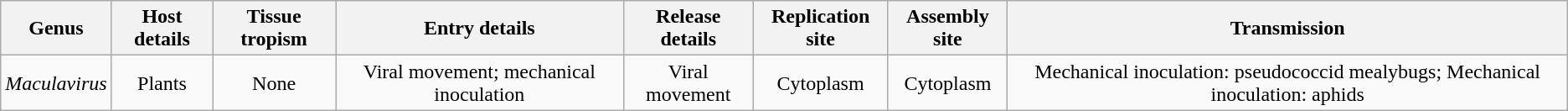<table class="wikitable sortable" style="text-align:center">
<tr>
<th>Genus</th>
<th>Host details</th>
<th>Tissue tropism</th>
<th>Entry details</th>
<th>Release details</th>
<th>Replication site</th>
<th>Assembly site</th>
<th>Transmission</th>
</tr>
<tr>
<td><em>Maculavirus</em></td>
<td>Plants</td>
<td>None</td>
<td>Viral movement; mechanical inoculation</td>
<td>Viral movement</td>
<td>Cytoplasm</td>
<td>Cytoplasm</td>
<td>Mechanical inoculation: pseudococcid mealybugs; Mechanical inoculation: aphids</td>
</tr>
</table>
